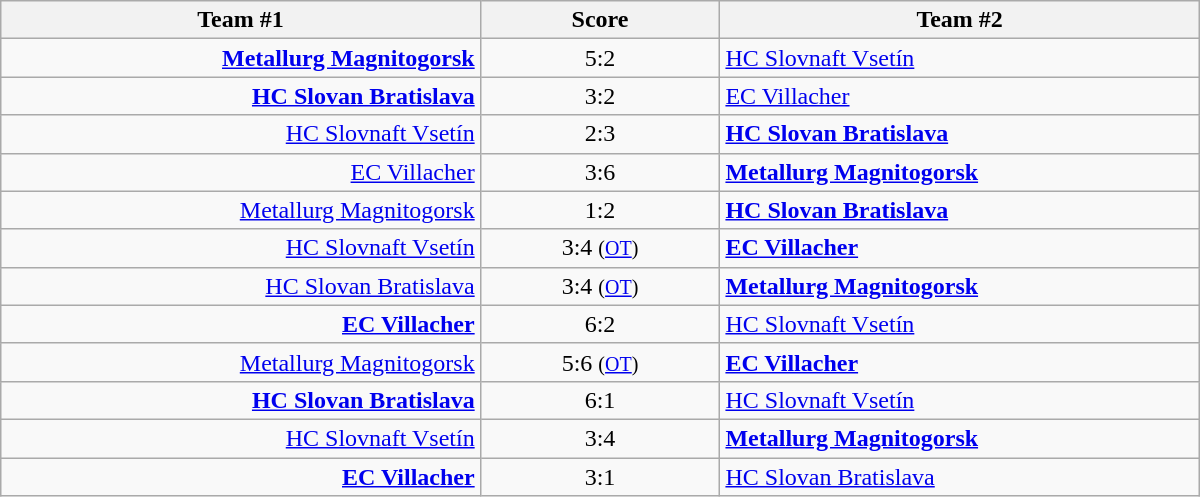<table class="wikitable" style="text-align: center;">
<tr>
<th width=22%>Team #1</th>
<th width=11%>Score</th>
<th width=22%>Team #2</th>
</tr>
<tr>
<td style="text-align: right;"><strong><a href='#'>Metallurg Magnitogorsk</a></strong> </td>
<td>5:2</td>
<td style="text-align: left;"> <a href='#'>HC Slovnaft Vsetín</a></td>
</tr>
<tr>
<td style="text-align: right;"><strong><a href='#'>HC Slovan Bratislava</a></strong> </td>
<td>3:2</td>
<td style="text-align: left;"> <a href='#'>EC Villacher</a></td>
</tr>
<tr>
<td style="text-align: right;"><a href='#'>HC Slovnaft Vsetín</a> </td>
<td>2:3</td>
<td style="text-align: left;"> <strong><a href='#'>HC Slovan Bratislava</a></strong></td>
</tr>
<tr>
<td style="text-align: right;"><a href='#'>EC Villacher</a> </td>
<td>3:6</td>
<td style="text-align: left;"> <strong><a href='#'>Metallurg Magnitogorsk</a></strong></td>
</tr>
<tr>
<td style="text-align: right;"><a href='#'>Metallurg Magnitogorsk</a> </td>
<td>1:2</td>
<td style="text-align: left;"> <strong><a href='#'>HC Slovan Bratislava</a></strong></td>
</tr>
<tr>
<td style="text-align: right;"><a href='#'>HC Slovnaft Vsetín</a> </td>
<td>3:4 <small>(<a href='#'>OT</a>)</small></td>
<td style="text-align: left;"> <strong><a href='#'>EC Villacher</a></strong></td>
</tr>
<tr>
<td style="text-align: right;"><a href='#'>HC Slovan Bratislava</a> </td>
<td>3:4 <small>(<a href='#'>OT</a>)</small></td>
<td style="text-align: left;"> <strong><a href='#'>Metallurg Magnitogorsk</a></strong></td>
</tr>
<tr>
<td style="text-align: right;"><strong><a href='#'>EC Villacher</a></strong> </td>
<td>6:2</td>
<td style="text-align: left;"> <a href='#'>HC Slovnaft Vsetín</a></td>
</tr>
<tr>
<td style="text-align: right;"><a href='#'>Metallurg Magnitogorsk</a> </td>
<td>5:6 <small>(<a href='#'>OT</a>)</small></td>
<td style="text-align: left;"> <strong><a href='#'>EC Villacher</a></strong></td>
</tr>
<tr>
<td style="text-align: right;"><strong><a href='#'>HC Slovan Bratislava</a></strong> </td>
<td>6:1</td>
<td style="text-align: left;"> <a href='#'>HC Slovnaft Vsetín</a></td>
</tr>
<tr>
<td style="text-align: right;"><a href='#'>HC Slovnaft Vsetín</a> </td>
<td>3:4</td>
<td style="text-align: left;"> <strong><a href='#'>Metallurg Magnitogorsk</a></strong></td>
</tr>
<tr>
<td style="text-align: right;"><strong><a href='#'>EC Villacher</a></strong> </td>
<td>3:1</td>
<td style="text-align: left;"> <a href='#'>HC Slovan Bratislava</a></td>
</tr>
</table>
